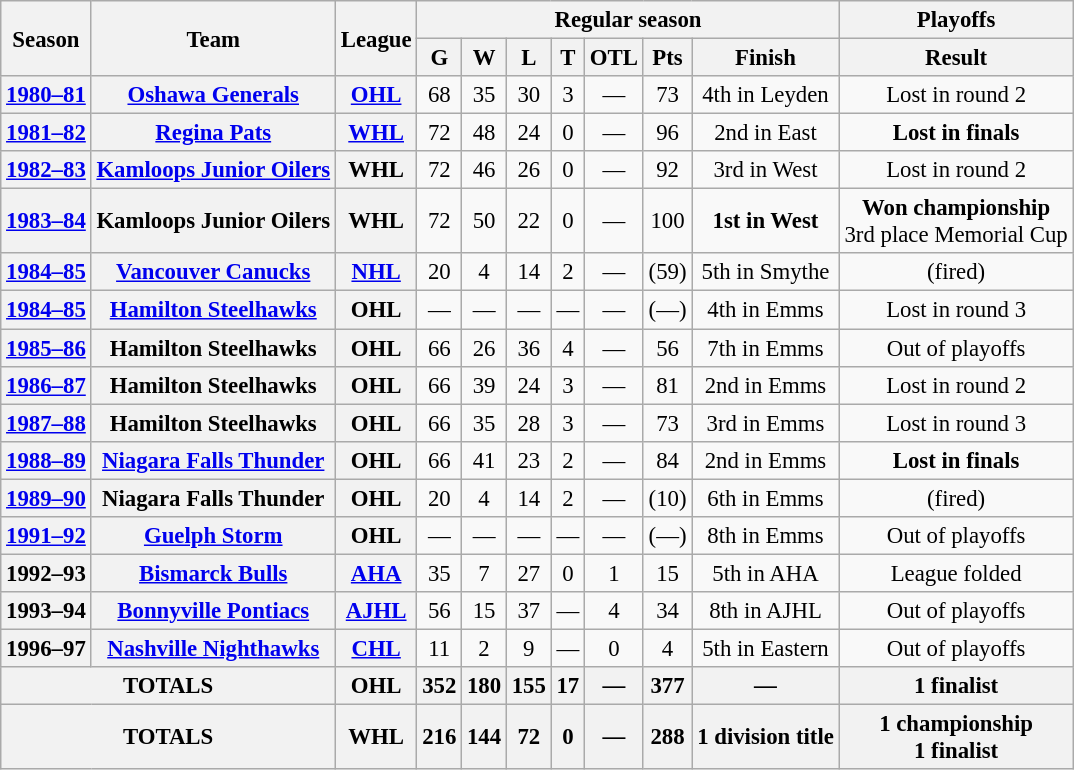<table class="wikitable" style="font-size: 95%; text-align:center;">
<tr>
<th rowspan="2">Season</th>
<th rowspan="2">Team</th>
<th rowspan="2">League</th>
<th colspan="7">Regular season</th>
<th colspan="1">Playoffs</th>
</tr>
<tr>
<th>G</th>
<th>W</th>
<th>L</th>
<th>T</th>
<th>OTL</th>
<th>Pts</th>
<th>Finish</th>
<th>Result</th>
</tr>
<tr>
<th><a href='#'>1980–81</a></th>
<th><a href='#'>Oshawa Generals</a></th>
<th><a href='#'>OHL</a></th>
<td>68</td>
<td>35</td>
<td>30</td>
<td>3</td>
<td>—</td>
<td>73</td>
<td>4th in Leyden</td>
<td>Lost in round 2</td>
</tr>
<tr>
<th><a href='#'>1981–82</a></th>
<th><a href='#'>Regina Pats</a></th>
<th><a href='#'>WHL</a></th>
<td>72</td>
<td>48</td>
<td>24</td>
<td>0</td>
<td>—</td>
<td>96</td>
<td>2nd in East</td>
<td><strong>Lost in finals</strong></td>
</tr>
<tr>
<th><a href='#'>1982–83</a></th>
<th><a href='#'>Kamloops Junior Oilers</a></th>
<th>WHL</th>
<td>72</td>
<td>46</td>
<td>26</td>
<td>0</td>
<td>—</td>
<td>92</td>
<td>3rd in West</td>
<td>Lost in round 2</td>
</tr>
<tr>
<th><a href='#'>1983–84</a></th>
<th>Kamloops Junior Oilers</th>
<th>WHL</th>
<td>72</td>
<td>50</td>
<td>22</td>
<td>0</td>
<td>—</td>
<td>100</td>
<td><strong>1st in West</strong></td>
<td><strong>Won championship</strong><br>3rd place Memorial Cup</td>
</tr>
<tr>
<th><a href='#'>1984–85</a></th>
<th><a href='#'>Vancouver Canucks</a></th>
<th><a href='#'>NHL</a></th>
<td>20</td>
<td>4</td>
<td>14</td>
<td>2</td>
<td>—</td>
<td>(59)</td>
<td>5th in Smythe</td>
<td>(fired)</td>
</tr>
<tr>
<th><a href='#'>1984–85</a></th>
<th><a href='#'>Hamilton Steelhawks</a></th>
<th>OHL</th>
<td>—</td>
<td>—</td>
<td>—</td>
<td>—</td>
<td>—</td>
<td>(—)</td>
<td>4th in Emms</td>
<td>Lost in round 3</td>
</tr>
<tr>
<th><a href='#'>1985–86</a></th>
<th>Hamilton Steelhawks</th>
<th>OHL</th>
<td>66</td>
<td>26</td>
<td>36</td>
<td>4</td>
<td>—</td>
<td>56</td>
<td>7th in Emms</td>
<td>Out of playoffs</td>
</tr>
<tr>
<th><a href='#'>1986–87</a></th>
<th>Hamilton Steelhawks</th>
<th>OHL</th>
<td>66</td>
<td>39</td>
<td>24</td>
<td>3</td>
<td>—</td>
<td>81</td>
<td>2nd in Emms</td>
<td>Lost in round 2</td>
</tr>
<tr>
<th><a href='#'>1987–88</a></th>
<th>Hamilton Steelhawks</th>
<th>OHL</th>
<td>66</td>
<td>35</td>
<td>28</td>
<td>3</td>
<td>—</td>
<td>73</td>
<td>3rd in Emms</td>
<td>Lost in round 3</td>
</tr>
<tr>
<th><a href='#'>1988–89</a></th>
<th><a href='#'>Niagara Falls Thunder</a></th>
<th>OHL</th>
<td>66</td>
<td>41</td>
<td>23</td>
<td>2</td>
<td>—</td>
<td>84</td>
<td>2nd in Emms</td>
<td><strong>Lost in finals</strong></td>
</tr>
<tr>
<th><a href='#'>1989–90</a></th>
<th>Niagara Falls Thunder</th>
<th>OHL</th>
<td>20</td>
<td>4</td>
<td>14</td>
<td>2</td>
<td>—</td>
<td>(10)</td>
<td>6th in Emms</td>
<td>(fired)</td>
</tr>
<tr>
<th><a href='#'>1991–92</a></th>
<th><a href='#'>Guelph Storm</a></th>
<th>OHL</th>
<td>—</td>
<td>—</td>
<td>—</td>
<td>—</td>
<td>—</td>
<td>(—)</td>
<td>8th in Emms</td>
<td>Out of playoffs</td>
</tr>
<tr>
<th>1992–93</th>
<th><a href='#'>Bismarck Bulls</a></th>
<th><a href='#'>AHA</a></th>
<td>35</td>
<td>7</td>
<td>27</td>
<td>0</td>
<td>1</td>
<td>15</td>
<td>5th in AHA</td>
<td>League folded</td>
</tr>
<tr>
<th>1993–94</th>
<th><a href='#'>Bonnyville Pontiacs</a></th>
<th><a href='#'>AJHL</a></th>
<td>56</td>
<td>15</td>
<td>37</td>
<td>—</td>
<td>4</td>
<td>34</td>
<td>8th in AJHL</td>
<td>Out of playoffs</td>
</tr>
<tr>
<th>1996–97</th>
<th><a href='#'>Nashville Nighthawks</a></th>
<th><a href='#'>CHL</a></th>
<td>11</td>
<td>2</td>
<td>9</td>
<td>—</td>
<td>0</td>
<td>4</td>
<td>5th in Eastern</td>
<td>Out of playoffs</td>
</tr>
<tr>
<th colspan="2">TOTALS</th>
<th>OHL</th>
<th>352</th>
<th>180</th>
<th>155</th>
<th>17</th>
<th>—</th>
<th>377</th>
<th>—</th>
<th>1 finalist</th>
</tr>
<tr>
<th colspan="2">TOTALS</th>
<th>WHL</th>
<th>216</th>
<th>144</th>
<th>72</th>
<th>0</th>
<th>—</th>
<th>288</th>
<th>1 division title</th>
<th>1 championship<br>1 finalist</th>
</tr>
</table>
